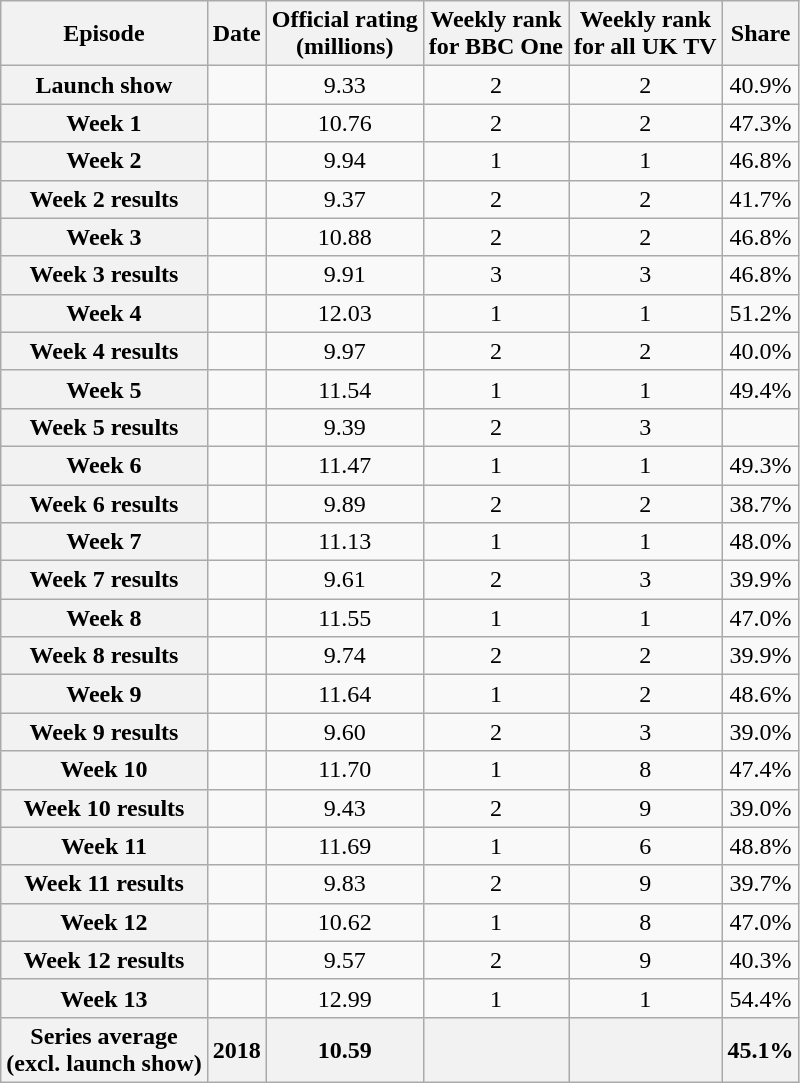<table class="wikitable sortable" style="text-align:center">
<tr>
<th scope="col">Episode</th>
<th scope="col">Date</th>
<th scope="col">Official rating<br>(millions)</th>
<th scope="col">Weekly rank<br>for BBC One</th>
<th scope="col">Weekly rank<br>for all UK TV</th>
<th scope="col">Share</th>
</tr>
<tr>
<th scope="row">Launch show</th>
<td></td>
<td>9.33</td>
<td>2</td>
<td>2</td>
<td>40.9%</td>
</tr>
<tr>
<th scope="row">Week 1</th>
<td></td>
<td>10.76</td>
<td>2</td>
<td>2</td>
<td>47.3%</td>
</tr>
<tr>
<th scope="row">Week 2</th>
<td></td>
<td>9.94</td>
<td>1</td>
<td>1</td>
<td>46.8%</td>
</tr>
<tr>
<th scope="row">Week 2 results</th>
<td></td>
<td>9.37</td>
<td>2</td>
<td>2</td>
<td>41.7%</td>
</tr>
<tr>
<th scope="row">Week 3</th>
<td></td>
<td>10.88</td>
<td>2</td>
<td>2</td>
<td>46.8%</td>
</tr>
<tr>
<th scope="row">Week 3 results</th>
<td></td>
<td>9.91</td>
<td>3</td>
<td>3</td>
<td>46.8%</td>
</tr>
<tr>
<th scope="row">Week 4</th>
<td></td>
<td>12.03</td>
<td>1</td>
<td>1</td>
<td>51.2%</td>
</tr>
<tr>
<th scope="row">Week 4 results</th>
<td></td>
<td>9.97</td>
<td>2</td>
<td>2</td>
<td>40.0%</td>
</tr>
<tr>
<th scope="row">Week 5</th>
<td></td>
<td>11.54</td>
<td>1</td>
<td>1</td>
<td>49.4%</td>
</tr>
<tr>
<th scope="row">Week 5 results</th>
<td></td>
<td>9.39</td>
<td>2</td>
<td>3</td>
<td></td>
</tr>
<tr>
<th scope="row">Week 6</th>
<td></td>
<td>11.47</td>
<td>1</td>
<td>1</td>
<td>49.3%</td>
</tr>
<tr>
<th scope="row">Week 6 results</th>
<td></td>
<td>9.89</td>
<td>2</td>
<td>2</td>
<td>38.7%</td>
</tr>
<tr>
<th scope="row">Week 7</th>
<td></td>
<td>11.13</td>
<td>1</td>
<td>1</td>
<td>48.0%</td>
</tr>
<tr>
<th scope="row">Week 7 results</th>
<td></td>
<td>9.61</td>
<td>2</td>
<td>3</td>
<td>39.9%</td>
</tr>
<tr>
<th scope="row">Week 8</th>
<td></td>
<td>11.55</td>
<td>1</td>
<td>1</td>
<td>47.0%</td>
</tr>
<tr>
<th scope="row">Week 8 results</th>
<td></td>
<td>9.74</td>
<td>2</td>
<td>2</td>
<td>39.9%</td>
</tr>
<tr>
<th scope="row">Week 9</th>
<td></td>
<td>11.64</td>
<td>1</td>
<td>2</td>
<td>48.6%</td>
</tr>
<tr>
<th scope="row">Week 9 results</th>
<td></td>
<td>9.60</td>
<td>2</td>
<td>3</td>
<td>39.0%</td>
</tr>
<tr>
<th scope="row">Week 10</th>
<td></td>
<td>11.70</td>
<td>1</td>
<td>8</td>
<td>47.4%</td>
</tr>
<tr>
<th scope="row">Week 10 results</th>
<td></td>
<td>9.43</td>
<td>2</td>
<td>9</td>
<td>39.0%</td>
</tr>
<tr>
<th scope="row">Week 11</th>
<td></td>
<td>11.69</td>
<td>1</td>
<td>6</td>
<td>48.8%</td>
</tr>
<tr>
<th scope="row">Week 11 results</th>
<td></td>
<td>9.83</td>
<td>2</td>
<td>9</td>
<td>39.7%</td>
</tr>
<tr>
<th scope="row">Week 12</th>
<td></td>
<td>10.62</td>
<td>1</td>
<td>8</td>
<td>47.0%</td>
</tr>
<tr>
<th scope="row">Week 12 results</th>
<td></td>
<td>9.57</td>
<td>2</td>
<td>9</td>
<td>40.3%</td>
</tr>
<tr>
<th scope="row">Week 13</th>
<td></td>
<td>12.99</td>
<td>1</td>
<td>1</td>
<td>54.4%</td>
</tr>
<tr>
<th>Series average<br>(excl. launch show)</th>
<th>2018</th>
<th>10.59</th>
<th></th>
<th></th>
<th>45.1%</th>
</tr>
</table>
